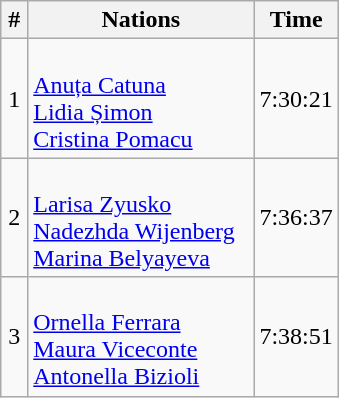<table class="wikitable" style="text-align:center;">
<tr>
<th width=8%>#</th>
<th width=67%>Nations</th>
<th width=25%>Time</th>
</tr>
<tr>
<td>1</td>
<td align="left"><br><a href='#'>Anuța Catuna</a><br><a href='#'>Lidia Șimon</a><br><a href='#'>Cristina Pomacu</a></td>
<td>7:30:21</td>
</tr>
<tr>
<td>2</td>
<td align="left"><br><a href='#'>Larisa Zyusko</a><br><a href='#'>Nadezhda Wijenberg</a><br><a href='#'>Marina Belyayeva</a></td>
<td>7:36:37</td>
</tr>
<tr>
<td>3</td>
<td align="left"><br><a href='#'>Ornella Ferrara</a><br><a href='#'>Maura Viceconte</a><br><a href='#'>Antonella Bizioli</a></td>
<td>7:38:51</td>
</tr>
</table>
